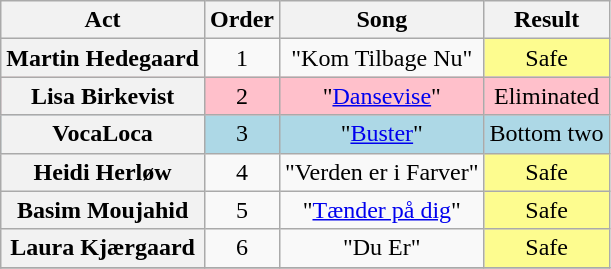<table class="wikitable plainrowheaders" style="text-align:center;">
<tr>
<th scope="col">Act</th>
<th scope="col">Order</th>
<th scope="col">Song</th>
<th scope="col">Result</th>
</tr>
<tr>
<th scope="row">Martin Hedegaard</th>
<td>1</td>
<td>"Kom Tilbage Nu"</td>
<td style="background:#fdfc8f;">Safe</td>
</tr>
<tr style="background:pink;">
<th scope="row">Lisa Birkevist</th>
<td>2</td>
<td>"<a href='#'>Dansevise</a>"</td>
<td>Eliminated</td>
</tr>
<tr style="background:lightblue;">
<th scope="row">VocaLoca</th>
<td>3</td>
<td>"<a href='#'>Buster</a>"</td>
<td>Bottom two</td>
</tr>
<tr>
<th scope="row">Heidi Herløw</th>
<td>4</td>
<td>"Verden er i Farver"</td>
<td style="background:#fdfc8f;">Safe</td>
</tr>
<tr>
<th scope="row">Basim Moujahid</th>
<td>5</td>
<td>"<a href='#'>Tænder på dig</a>"</td>
<td style="background:#fdfc8f;">Safe</td>
</tr>
<tr>
<th scope="row">Laura Kjærgaard</th>
<td>6</td>
<td>"Du Er"</td>
<td style="background:#fdfc8f;">Safe</td>
</tr>
<tr>
</tr>
</table>
